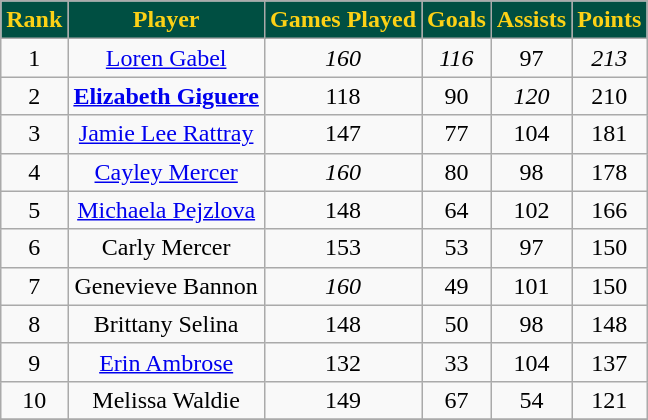<table class="wikitable">
<tr align="center"  style="background:#004F42;color:#FCD116;">
<td><strong>Rank</strong></td>
<td><strong>Player</strong></td>
<td><strong>Games Played</strong></td>
<td><strong>Goals</strong></td>
<td><strong>Assists</strong></td>
<td><strong>Points</strong></td>
</tr>
<tr align="center" bgcolor="">
<td>1</td>
<td><a href='#'>Loren Gabel</a></td>
<td><em>160</em></td>
<td><em>116</em></td>
<td>97</td>
<td><em>213</em></td>
</tr>
<tr align="center" bgcolor="">
<td>2</td>
<td><strong><a href='#'>Elizabeth Giguere</a></strong></td>
<td>118</td>
<td>90</td>
<td><em>120</em></td>
<td>210</td>
</tr>
<tr align="center" bgcolor="">
<td>3</td>
<td><a href='#'>Jamie Lee Rattray</a></td>
<td>147</td>
<td>77</td>
<td>104</td>
<td>181</td>
</tr>
<tr align="center" bgcolor="">
<td>4</td>
<td><a href='#'>Cayley Mercer</a></td>
<td><em>160</em></td>
<td>80</td>
<td>98</td>
<td>178</td>
</tr>
<tr align="center" bgcolor="">
<td>5</td>
<td><a href='#'>Michaela Pejzlova</a></td>
<td>148</td>
<td>64</td>
<td>102</td>
<td>166</td>
</tr>
<tr align="center" bgcolor="">
<td>6</td>
<td>Carly Mercer</td>
<td>153</td>
<td>53</td>
<td>97</td>
<td>150</td>
</tr>
<tr align="center" bgcolor="">
<td>7</td>
<td>Genevieve Bannon</td>
<td><em>160</em></td>
<td>49</td>
<td>101</td>
<td>150</td>
</tr>
<tr align="center" bgcolor="">
<td>8</td>
<td>Brittany Selina</td>
<td>148</td>
<td>50</td>
<td>98</td>
<td>148</td>
</tr>
<tr align="center" bgcolor="">
<td>9</td>
<td><a href='#'>Erin Ambrose</a></td>
<td>132</td>
<td>33</td>
<td>104</td>
<td>137</td>
</tr>
<tr align="center" bgcolor="">
<td>10</td>
<td>Melissa Waldie</td>
<td>149</td>
<td>67</td>
<td>54</td>
<td>121</td>
</tr>
<tr align="center" bgcolor="">
</tr>
</table>
